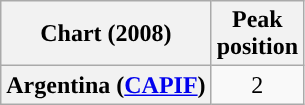<table class="wikitable plainrowheaders">
<tr>
<th>Chart (2008)</th>
<th>Peak<br>position</th>
</tr>
<tr>
<th scope="row">Argentina (<a href='#'>CAPIF</a>)</th>
<td style="text-align:center;">2</td>
</tr>
</table>
